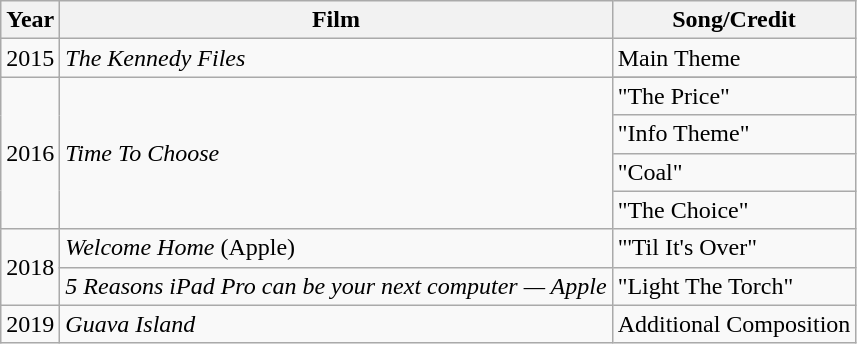<table class="wikitable">
<tr>
<th>Year</th>
<th>Film</th>
<th>Song/Credit</th>
</tr>
<tr>
<td>2015</td>
<td><em>The Kennedy Files</em></td>
<td>Main Theme</td>
</tr>
<tr>
<td rowspan="5">2016</td>
<td rowspan="5"><em>Time To Choose</em></td>
</tr>
<tr>
<td>"The Price"</td>
</tr>
<tr>
<td>"Info Theme"</td>
</tr>
<tr>
<td>"Coal"</td>
</tr>
<tr>
<td>"The Choice"</td>
</tr>
<tr>
<td rowspan="2">2018</td>
<td><em>Welcome Home</em> (Apple)</td>
<td>"'Til It's Over"</td>
</tr>
<tr>
<td><em>5 Reasons iPad Pro can be your next computer — Apple</em></td>
<td>"Light The Torch"</td>
</tr>
<tr>
<td rowspan="1">2019</td>
<td><em>Guava Island</em></td>
<td>Additional Composition</td>
</tr>
</table>
